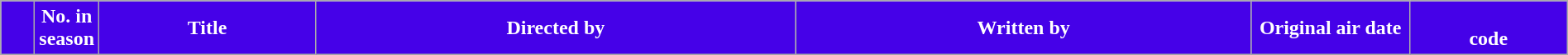<table class="wikitable plainrowheaders" style="width:100%; margin:auto;">
<tr>
<th style="background:#4501E8;color:#ffffff" width="20"></th>
<th style="background:#4501E8;color:#ffffff" width="20">No. in season</th>
<th style="background:#4501E8;color:#ffffff">Title</th>
<th style="background:#4501E8;color:#ffffff">Directed by</th>
<th style="background:#4501E8;color:#ffffff">Written by</th>
<th style="background:#4501E8;color:#ffffff" width="120">Original air date</th>
<th style="background:#4501E8;color:#ffffff" width="120"><br>code<br>



















</th>
</tr>
</table>
